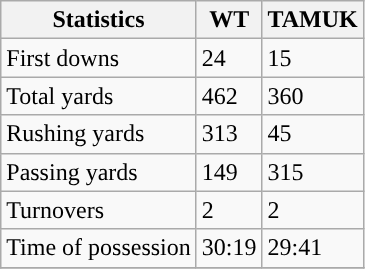<table class="wikitable">
<tr>
<th>Statistics</th>
<th>WT</th>
<th>TAMUK</th>
</tr>
<tr>
<td>First downs</td>
<td>24</td>
<td>15</td>
</tr>
<tr>
<td>Total yards</td>
<td>462</td>
<td>360</td>
</tr>
<tr>
<td>Rushing yards</td>
<td>313</td>
<td>45</td>
</tr>
<tr>
<td>Passing yards</td>
<td>149</td>
<td>315</td>
</tr>
<tr>
<td>Turnovers</td>
<td>2</td>
<td>2</td>
</tr>
<tr>
<td>Time of possession</td>
<td>30:19</td>
<td>29:41</td>
</tr>
<tr>
</tr>
</table>
